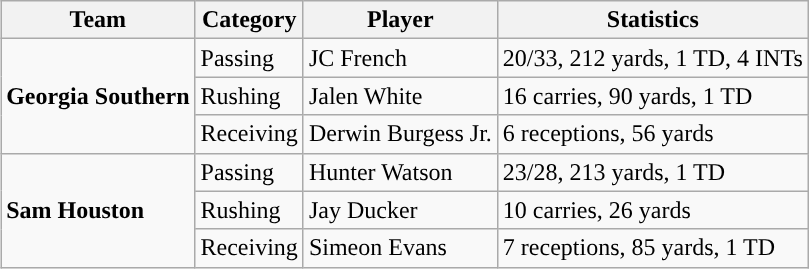<table class="wikitable" style="float: right;">
<tr>
<th>Team</th>
<th>Category</th>
<th>Player</th>
<th>Statistics</th>
</tr>
<tr>
<td rowspan=3><strong>Georgia Southern</strong></td>
<td>Passing</td>
<td>JC French</td>
<td>20/33, 212 yards, 1 TD, 4 INTs</td>
</tr>
<tr>
<td>Rushing</td>
<td>Jalen White</td>
<td>16 carries, 90 yards, 1 TD</td>
</tr>
<tr>
<td>Receiving</td>
<td>Derwin Burgess Jr.</td>
<td>6 receptions, 56 yards</td>
</tr>
<tr>
<td rowspan=3><strong>Sam Houston</strong></td>
<td>Passing</td>
<td>Hunter Watson</td>
<td>23/28, 213 yards, 1 TD</td>
</tr>
<tr>
<td>Rushing</td>
<td>Jay Ducker</td>
<td>10 carries, 26 yards</td>
</tr>
<tr>
<td>Receiving</td>
<td>Simeon Evans</td>
<td>7 receptions, 85 yards, 1 TD</td>
</tr>
</table>
